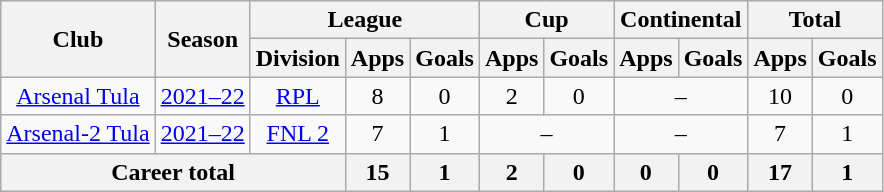<table class="wikitable" style="text-align: center;">
<tr>
<th rowspan=2>Club</th>
<th rowspan=2>Season</th>
<th colspan=3>League</th>
<th colspan=2>Cup</th>
<th colspan=2>Continental</th>
<th colspan=2>Total</th>
</tr>
<tr>
<th>Division</th>
<th>Apps</th>
<th>Goals</th>
<th>Apps</th>
<th>Goals</th>
<th>Apps</th>
<th>Goals</th>
<th>Apps</th>
<th>Goals</th>
</tr>
<tr>
<td><a href='#'>Arsenal Tula</a></td>
<td><a href='#'>2021–22</a></td>
<td><a href='#'>RPL</a></td>
<td>8</td>
<td>0</td>
<td>2</td>
<td>0</td>
<td colspan=2>–</td>
<td>10</td>
<td>0</td>
</tr>
<tr>
<td><a href='#'>Arsenal-2 Tula</a></td>
<td><a href='#'>2021–22</a></td>
<td><a href='#'>FNL 2</a></td>
<td>7</td>
<td>1</td>
<td colspan=2>–</td>
<td colspan=2>–</td>
<td>7</td>
<td>1</td>
</tr>
<tr>
<th colspan=3>Career total</th>
<th>15</th>
<th>1</th>
<th>2</th>
<th>0</th>
<th>0</th>
<th>0</th>
<th>17</th>
<th>1</th>
</tr>
</table>
